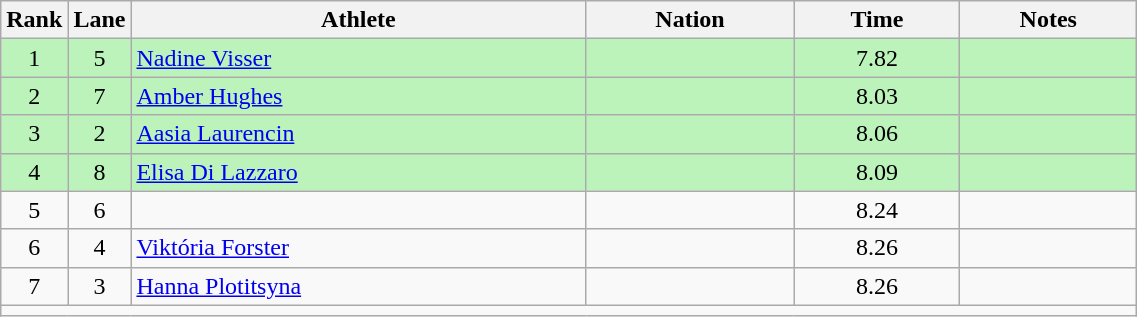<table class="wikitable sortable" style="text-align:center;width: 60%;">
<tr>
<th scope="col" style="width: 10px;">Rank</th>
<th scope="col" style="width: 10px;">Lane</th>
<th scope="col">Athlete</th>
<th scope="col">Nation</th>
<th scope="col">Time</th>
<th scope="col">Notes</th>
</tr>
<tr bgcolor=bbf3bb>
<td>1</td>
<td>5</td>
<td align=left><a href='#'>Nadine Visser</a></td>
<td align=left></td>
<td>7.82</td>
<td></td>
</tr>
<tr bgcolor=bbf3bb>
<td>2</td>
<td>7</td>
<td align=left><a href='#'>Amber Hughes</a></td>
<td align=left></td>
<td>8.03</td>
<td></td>
</tr>
<tr bgcolor=bbf3bb>
<td>3</td>
<td>2</td>
<td align=left><a href='#'>Aasia Laurencin</a></td>
<td align=left></td>
<td>8.06</td>
<td></td>
</tr>
<tr bgcolor=bbf3bb>
<td>4</td>
<td>8</td>
<td align=left><a href='#'>Elisa Di Lazzaro</a></td>
<td align=left></td>
<td>8.09</td>
<td></td>
</tr>
<tr>
<td>5</td>
<td>6</td>
<td align=left></td>
<td align=left></td>
<td>8.24</td>
<td></td>
</tr>
<tr>
<td>6</td>
<td>4</td>
<td align=left><a href='#'>Viktória Forster</a></td>
<td align=left></td>
<td>8.26</td>
<td></td>
</tr>
<tr>
<td>7</td>
<td>3</td>
<td align=left><a href='#'>Hanna Plotitsyna</a></td>
<td align=left></td>
<td>8.26</td>
<td></td>
</tr>
<tr class="sortbottom">
<td colspan="6"></td>
</tr>
</table>
